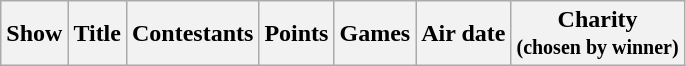<table class="wikitable">
<tr>
<th>Show</th>
<th>Title</th>
<th>Contestants</th>
<th>Points</th>
<th>Games</th>
<th>Air date</th>
<th>Charity<br><small>(chosen by winner)</small><br>




 

</th>
</tr>
</table>
